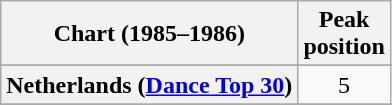<table class="wikitable sortable plainrowheaders">
<tr>
<th scope="col">Chart (1985–1986)</th>
<th scope="col">Peak<br>position</th>
</tr>
<tr>
</tr>
<tr>
</tr>
<tr>
<th scope="row">Netherlands (<a href='#'>Dance Top 30</a>)</th>
<td align="center">5</td>
</tr>
<tr>
</tr>
<tr>
</tr>
<tr>
</tr>
<tr>
</tr>
<tr>
</tr>
<tr>
</tr>
</table>
